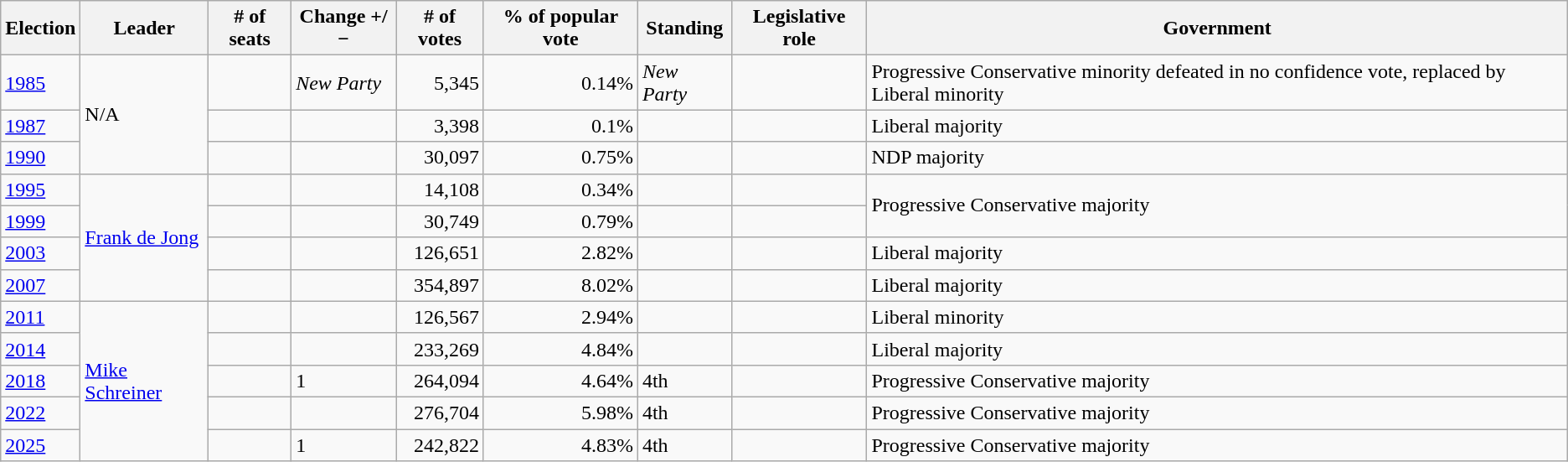<table class="wikitable">
<tr>
<th>Election</th>
<th>Leader</th>
<th># of seats</th>
<th>Change +/−</th>
<th># of votes</th>
<th>% of popular vote</th>
<th>Standing</th>
<th>Legislative role</th>
<th>Government</th>
</tr>
<tr>
<td><a href='#'>1985</a></td>
<td rowspan="3">N/A</td>
<td align=left></td>
<td><em>New Party</em></td>
<td align=right>5,345</td>
<td align=right>0.14%</td>
<td><em>New Party</em></td>
<td></td>
<td align=left>Progressive Conservative minority defeated in no confidence vote, replaced by Liberal minority</td>
</tr>
<tr>
<td><a href='#'>1987</a></td>
<td align=left></td>
<td></td>
<td align=right>3,398</td>
<td align=right>0.1%</td>
<td></td>
<td></td>
<td align=left>Liberal majority</td>
</tr>
<tr>
<td><a href='#'>1990</a></td>
<td align=left></td>
<td></td>
<td align=right>30,097</td>
<td align=right>0.75%</td>
<td></td>
<td></td>
<td align=left>NDP majority</td>
</tr>
<tr>
<td><a href='#'>1995</a></td>
<td rowspan="4"><a href='#'>Frank de Jong</a></td>
<td align=left></td>
<td></td>
<td align=right>14,108</td>
<td align=right>0.34%</td>
<td></td>
<td></td>
<td align=left rowspan=2>Progressive Conservative majority</td>
</tr>
<tr>
<td><a href='#'>1999</a></td>
<td align=left></td>
<td></td>
<td align=right>30,749</td>
<td align=right>0.79%</td>
<td></td>
<td></td>
</tr>
<tr>
<td><a href='#'>2003</a></td>
<td align=left></td>
<td></td>
<td align=right>126,651</td>
<td align=right>2.82%</td>
<td></td>
<td></td>
<td align="left">Liberal majority</td>
</tr>
<tr>
<td><a href='#'>2007</a></td>
<td align=left></td>
<td></td>
<td align=right>354,897</td>
<td align=right>8.02%</td>
<td></td>
<td></td>
<td>Liberal majority</td>
</tr>
<tr>
<td><a href='#'>2011</a></td>
<td rowspan="5"><a href='#'>Mike Schreiner</a></td>
<td align=left></td>
<td></td>
<td align=right>126,567</td>
<td align=right>2.94%</td>
<td></td>
<td></td>
<td>Liberal minority</td>
</tr>
<tr>
<td><a href='#'>2014</a></td>
<td align=left></td>
<td></td>
<td align=right>233,269</td>
<td align=right>4.84%</td>
<td></td>
<td></td>
<td>Liberal majority</td>
</tr>
<tr>
<td><a href='#'>2018</a></td>
<td align=left></td>
<td> 1</td>
<td align=right>264,094</td>
<td align=right>4.64%</td>
<td> 4th</td>
<td></td>
<td>Progressive Conservative majority</td>
</tr>
<tr>
<td><a href='#'>2022</a></td>
<td align=left></td>
<td></td>
<td align=right>276,704</td>
<td align=right>5.98%</td>
<td> 4th</td>
<td></td>
<td>Progressive Conservative majority</td>
</tr>
<tr>
<td><a href='#'>2025</a></td>
<td align=left></td>
<td> 1</td>
<td align=right>242,822</td>
<td align=right>4.83%</td>
<td> 4th</td>
<td></td>
<td>Progressive Conservative majority</td>
</tr>
</table>
